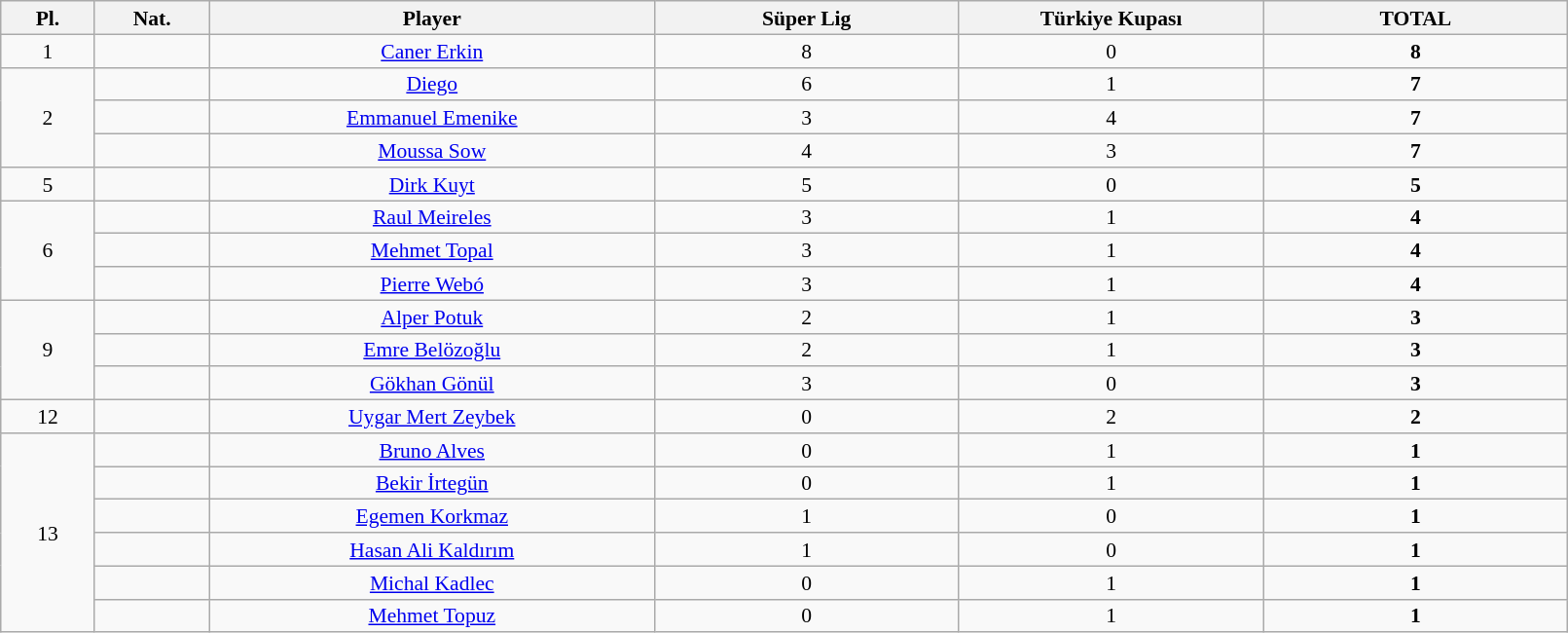<table class="wikitable sortable alternance" style="font-size:90%; text-align:center; line-height:16px;" width=85%>
<tr>
<th width=20>Pl.</th>
<th width=20>Nat.</th>
<th width=120>Player</th>
<th width=80>Süper Lig</th>
<th width=80>Türkiye Kupası</th>
<th width=80>TOTAL</th>
</tr>
<tr>
<td rowspan=1>1</td>
<td></td>
<td><a href='#'>Caner Erkin</a></td>
<td>8</td>
<td>0</td>
<td><strong>8</strong></td>
</tr>
<tr>
<td rowspan=3>2</td>
<td></td>
<td><a href='#'>Diego</a></td>
<td>6</td>
<td>1</td>
<td><strong>7</strong></td>
</tr>
<tr>
<td></td>
<td><a href='#'>Emmanuel Emenike</a></td>
<td>3</td>
<td>4</td>
<td><strong>7</strong></td>
</tr>
<tr>
<td></td>
<td><a href='#'>Moussa Sow</a></td>
<td>4</td>
<td>3</td>
<td><strong>7</strong></td>
</tr>
<tr>
<td rowspan=1>5</td>
<td></td>
<td><a href='#'>Dirk Kuyt</a></td>
<td>5</td>
<td>0</td>
<td><strong>5</strong></td>
</tr>
<tr>
<td rowspan=3>6</td>
<td></td>
<td><a href='#'>Raul Meireles</a></td>
<td>3</td>
<td>1</td>
<td><strong>4</strong></td>
</tr>
<tr>
<td></td>
<td><a href='#'>Mehmet Topal</a></td>
<td>3</td>
<td>1</td>
<td><strong>4</strong></td>
</tr>
<tr>
<td></td>
<td><a href='#'>Pierre Webó</a></td>
<td>3</td>
<td>1</td>
<td><strong>4</strong></td>
</tr>
<tr>
<td rowspan=3>9</td>
<td></td>
<td><a href='#'>Alper Potuk</a></td>
<td>2</td>
<td>1</td>
<td><strong>3</strong></td>
</tr>
<tr>
<td></td>
<td><a href='#'>Emre Belözoğlu</a></td>
<td>2</td>
<td>1</td>
<td><strong>3</strong></td>
</tr>
<tr>
<td></td>
<td><a href='#'>Gökhan Gönül</a></td>
<td>3</td>
<td>0</td>
<td><strong>3</strong></td>
</tr>
<tr>
<td rowspan=1>12</td>
<td></td>
<td><a href='#'>Uygar Mert Zeybek</a></td>
<td>0</td>
<td>2</td>
<td><strong>2</strong></td>
</tr>
<tr>
<td rowspan=6>13</td>
<td></td>
<td><a href='#'>Bruno Alves</a></td>
<td>0</td>
<td>1</td>
<td><strong>1</strong></td>
</tr>
<tr>
<td></td>
<td><a href='#'>Bekir İrtegün</a></td>
<td>0</td>
<td>1</td>
<td><strong>1</strong></td>
</tr>
<tr>
<td></td>
<td><a href='#'>Egemen Korkmaz</a></td>
<td>1</td>
<td>0</td>
<td><strong>1</strong></td>
</tr>
<tr>
<td></td>
<td><a href='#'>Hasan Ali Kaldırım</a></td>
<td>1</td>
<td>0</td>
<td><strong>1</strong></td>
</tr>
<tr>
<td></td>
<td><a href='#'>Michal Kadlec</a></td>
<td>0</td>
<td>1</td>
<td><strong>1</strong></td>
</tr>
<tr>
<td></td>
<td><a href='#'>Mehmet Topuz</a></td>
<td>0</td>
<td>1</td>
<td><strong>1</strong></td>
</tr>
</table>
